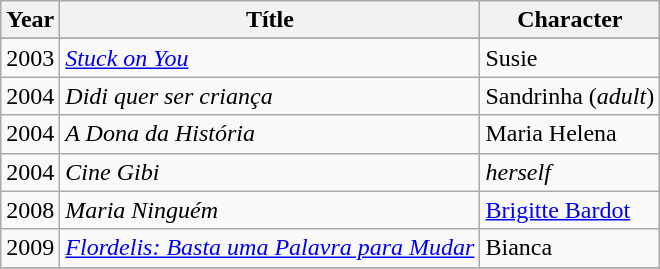<table class="wikitable">
<tr>
<th>Year</th>
<th>Títle</th>
<th>Character</th>
</tr>
<tr>
</tr>
<tr>
<td>2003</td>
<td><em><a href='#'>Stuck on You</a></em></td>
<td>Susie</td>
</tr>
<tr>
<td>2004</td>
<td><em>Didi quer ser criança</em></td>
<td>Sandrinha (<em>adult</em>)</td>
</tr>
<tr>
<td>2004</td>
<td><em>A Dona da História</em></td>
<td>Maria Helena</td>
</tr>
<tr>
<td>2004</td>
<td><em>Cine Gibi</em></td>
<td><em>herself</em></td>
</tr>
<tr>
<td>2008</td>
<td><em>Maria Ninguém</em></td>
<td><a href='#'>Brigitte Bardot</a></td>
</tr>
<tr>
<td>2009</td>
<td><em><a href='#'>Flordelis: Basta uma Palavra para Mudar</a></em></td>
<td>Bianca</td>
</tr>
<tr>
</tr>
</table>
